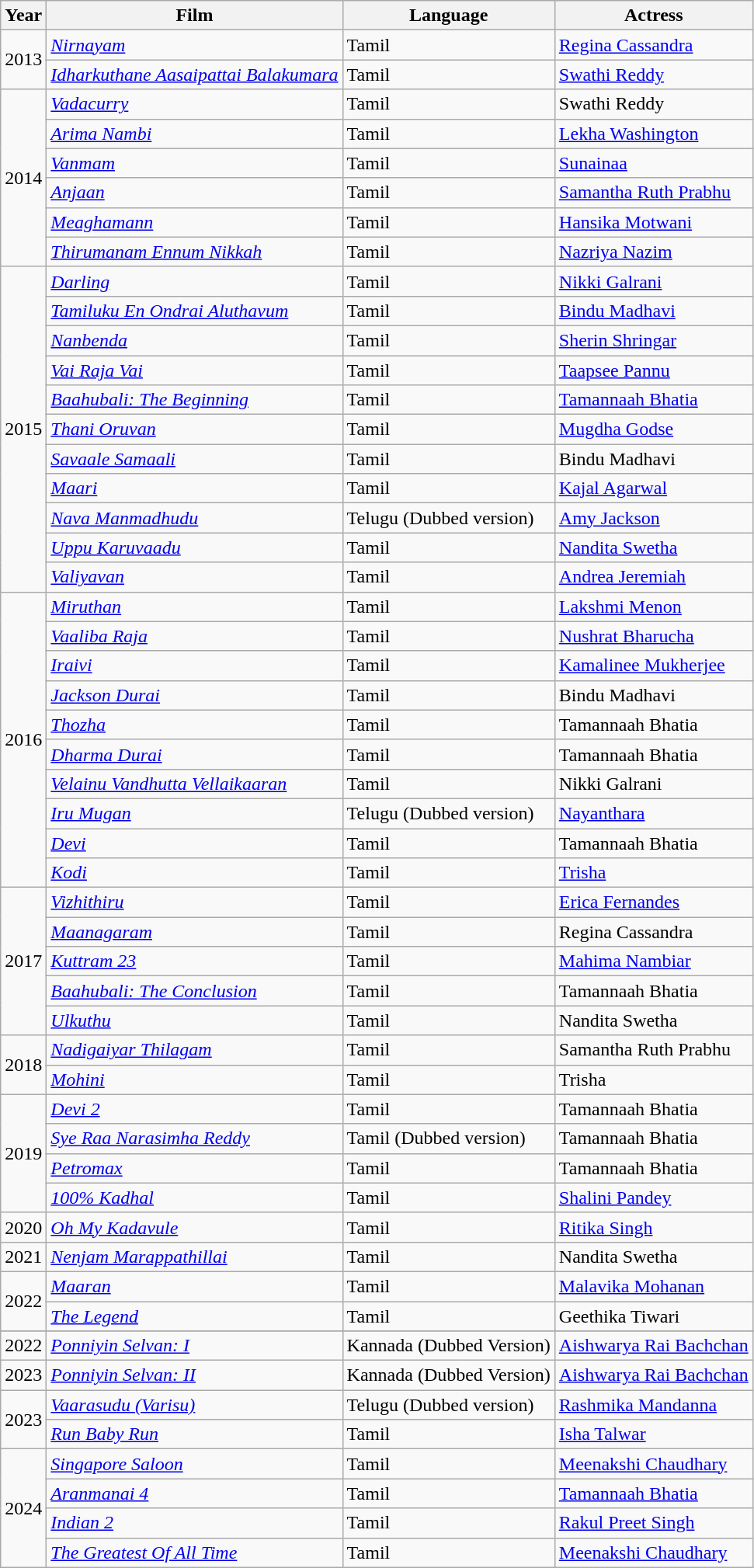<table class="wikitable sortable">
<tr>
<th>Year</th>
<th>Film</th>
<th>Language</th>
<th>Actress</th>
</tr>
<tr>
<td rowspan="2">2013</td>
<td><em><a href='#'>Nirnayam</a></em></td>
<td>Tamil</td>
<td><a href='#'>Regina Cassandra</a></td>
</tr>
<tr>
<td><em><a href='#'>Idharkuthane Aasaipattai Balakumara</a></em></td>
<td>Tamil</td>
<td><a href='#'>Swathi Reddy</a></td>
</tr>
<tr>
<td rowspan="6">2014</td>
<td><em><a href='#'>Vadacurry</a></em></td>
<td>Tamil</td>
<td>Swathi Reddy</td>
</tr>
<tr>
<td><em><a href='#'>Arima Nambi</a></em></td>
<td>Tamil</td>
<td><a href='#'>Lekha Washington</a></td>
</tr>
<tr>
<td><em><a href='#'>Vanmam</a></em></td>
<td>Tamil</td>
<td><a href='#'>Sunainaa</a></td>
</tr>
<tr>
<td><em><a href='#'>Anjaan</a></em></td>
<td>Tamil</td>
<td><a href='#'>Samantha Ruth Prabhu</a></td>
</tr>
<tr>
<td><em><a href='#'>Meaghamann</a></em></td>
<td>Tamil</td>
<td><a href='#'>Hansika Motwani</a></td>
</tr>
<tr>
<td><em><a href='#'>Thirumanam Ennum Nikkah</a></em></td>
<td>Tamil</td>
<td><a href='#'>Nazriya Nazim</a></td>
</tr>
<tr>
<td rowspan="11">2015</td>
<td><em><a href='#'>Darling</a></em></td>
<td>Tamil</td>
<td><a href='#'>Nikki Galrani</a></td>
</tr>
<tr>
<td><em><a href='#'>Tamiluku En Ondrai Aluthavum</a></em></td>
<td>Tamil</td>
<td><a href='#'>Bindu Madhavi</a></td>
</tr>
<tr>
<td><em><a href='#'>Nanbenda</a></em></td>
<td>Tamil</td>
<td><a href='#'>Sherin Shringar</a></td>
</tr>
<tr>
<td><em><a href='#'>Vai Raja Vai</a></em></td>
<td>Tamil</td>
<td><a href='#'>Taapsee Pannu</a></td>
</tr>
<tr>
<td><em><a href='#'>Baahubali: The Beginning</a></em></td>
<td>Tamil</td>
<td><a href='#'>Tamannaah Bhatia</a></td>
</tr>
<tr>
<td><em><a href='#'>Thani Oruvan</a></em></td>
<td>Tamil</td>
<td><a href='#'>Mugdha Godse</a></td>
</tr>
<tr>
<td><em><a href='#'>Savaale Samaali</a></em></td>
<td>Tamil</td>
<td>Bindu Madhavi</td>
</tr>
<tr>
<td><em><a href='#'>Maari</a></em></td>
<td>Tamil</td>
<td><a href='#'>Kajal Agarwal</a></td>
</tr>
<tr>
<td><em><a href='#'>Nava Manmadhudu</a></em></td>
<td>Telugu (Dubbed version)</td>
<td><a href='#'>Amy Jackson</a></td>
</tr>
<tr>
<td><em><a href='#'>Uppu Karuvaadu</a></em></td>
<td>Tamil</td>
<td><a href='#'>Nandita Swetha</a></td>
</tr>
<tr>
<td><em><a href='#'>Valiyavan</a></em></td>
<td>Tamil</td>
<td><a href='#'>Andrea Jeremiah</a></td>
</tr>
<tr>
<td rowspan="10">2016</td>
<td><em><a href='#'>Miruthan</a></em></td>
<td>Tamil</td>
<td><a href='#'>Lakshmi Menon</a></td>
</tr>
<tr>
<td><em><a href='#'>Vaaliba Raja</a></em></td>
<td>Tamil</td>
<td><a href='#'>Nushrat Bharucha</a></td>
</tr>
<tr>
<td><em><a href='#'>Iraivi</a></em></td>
<td>Tamil</td>
<td><a href='#'>Kamalinee Mukherjee</a></td>
</tr>
<tr>
<td><em><a href='#'>Jackson Durai</a></em></td>
<td>Tamil</td>
<td>Bindu Madhavi</td>
</tr>
<tr>
<td><em><a href='#'>Thozha</a></em></td>
<td>Tamil</td>
<td>Tamannaah Bhatia</td>
</tr>
<tr>
<td><em><a href='#'>Dharma Durai</a></em></td>
<td>Tamil</td>
<td>Tamannaah Bhatia</td>
</tr>
<tr>
<td><em><a href='#'>Velainu Vandhutta Vellaikaaran</a></em></td>
<td>Tamil</td>
<td>Nikki Galrani</td>
</tr>
<tr>
<td><em><a href='#'>Iru Mugan</a></em></td>
<td>Telugu (Dubbed version)</td>
<td><a href='#'>Nayanthara</a></td>
</tr>
<tr>
<td><em><a href='#'>Devi</a></em></td>
<td>Tamil</td>
<td>Tamannaah Bhatia</td>
</tr>
<tr>
<td><em><a href='#'>Kodi</a></em></td>
<td>Tamil</td>
<td><a href='#'>Trisha</a></td>
</tr>
<tr>
<td rowspan="5">2017</td>
<td><em><a href='#'>Vizhithiru</a></em></td>
<td>Tamil</td>
<td><a href='#'>Erica Fernandes</a></td>
</tr>
<tr>
<td><em><a href='#'>Maanagaram</a></em></td>
<td>Tamil</td>
<td>Regina Cassandra</td>
</tr>
<tr>
<td><em><a href='#'>Kuttram 23</a></em></td>
<td>Tamil</td>
<td><a href='#'>Mahima Nambiar</a></td>
</tr>
<tr>
<td><em><a href='#'>Baahubali: The Conclusion</a></em></td>
<td>Tamil</td>
<td>Tamannaah Bhatia</td>
</tr>
<tr>
<td><em><a href='#'>Ulkuthu</a></em></td>
<td>Tamil</td>
<td>Nandita Swetha</td>
</tr>
<tr>
<td rowspan="2">2018</td>
<td><em><a href='#'>Nadigaiyar Thilagam</a></em></td>
<td>Tamil</td>
<td>Samantha Ruth Prabhu</td>
</tr>
<tr>
<td><a href='#'><em>Mohini</em></a></td>
<td>Tamil</td>
<td>Trisha</td>
</tr>
<tr>
<td rowspan="4">2019</td>
<td><em><a href='#'>Devi 2</a></em></td>
<td>Tamil</td>
<td>Tamannaah Bhatia</td>
</tr>
<tr>
<td><em><a href='#'>Sye Raa Narasimha Reddy</a></em></td>
<td>Tamil (Dubbed version)</td>
<td>Tamannaah Bhatia</td>
</tr>
<tr>
<td><a href='#'><em>Petromax</em></a></td>
<td>Tamil</td>
<td>Tamannaah Bhatia</td>
</tr>
<tr>
<td><em><a href='#'>100% Kadhal</a></em></td>
<td>Tamil</td>
<td><a href='#'>Shalini Pandey</a></td>
</tr>
<tr>
<td>2020</td>
<td><em><a href='#'>Oh My Kadavule</a></em></td>
<td>Tamil</td>
<td><a href='#'>Ritika Singh</a></td>
</tr>
<tr>
<td>2021</td>
<td><em><a href='#'>Nenjam Marappathillai</a></em></td>
<td>Tamil</td>
<td>Nandita Swetha</td>
</tr>
<tr>
<td rowspan="2">2022</td>
<td><em><a href='#'>Maaran</a></em></td>
<td>Tamil</td>
<td><a href='#'>Malavika Mohanan</a></td>
</tr>
<tr>
<td><a href='#'><em>The Legend</em></a></td>
<td>Tamil</td>
<td>Geethika Tiwari</td>
</tr>
<tr>
</tr>
<tr>
<td>2022</td>
<td><em><a href='#'>Ponniyin Selvan: I</a></em></td>
<td>Kannada (Dubbed Version)</td>
<td><a href='#'>Aishwarya Rai Bachchan</a></td>
</tr>
<tr>
<td>2023</td>
<td><em><a href='#'>Ponniyin Selvan: II</a></em></td>
<td>Kannada (Dubbed Version)</td>
<td><a href='#'>Aishwarya Rai Bachchan</a></td>
</tr>
<tr>
<td rowspan="2">2023</td>
<td><em><a href='#'>Vaarasudu (Varisu)</a></em></td>
<td>Telugu (Dubbed version)</td>
<td><a href='#'>Rashmika Mandanna</a></td>
</tr>
<tr>
<td><em><a href='#'>Run Baby Run</a></em></td>
<td>Tamil</td>
<td><a href='#'>Isha Talwar</a></td>
</tr>
<tr>
<td rowspan="4">2024</td>
<td><em><a href='#'>Singapore Saloon</a></em></td>
<td>Tamil</td>
<td><a href='#'>Meenakshi Chaudhary</a></td>
</tr>
<tr>
<td><em><a href='#'>Aranmanai 4</a></em></td>
<td>Tamil</td>
<td><a href='#'>Tamannaah Bhatia</a></td>
</tr>
<tr>
<td><em><a href='#'>Indian 2</a></em></td>
<td>Tamil</td>
<td><a href='#'>Rakul Preet Singh</a></td>
</tr>
<tr>
<td><em><a href='#'>The Greatest Of All Time</a></em></td>
<td>Tamil</td>
<td><a href='#'>Meenakshi Chaudhary</a></td>
</tr>
</table>
